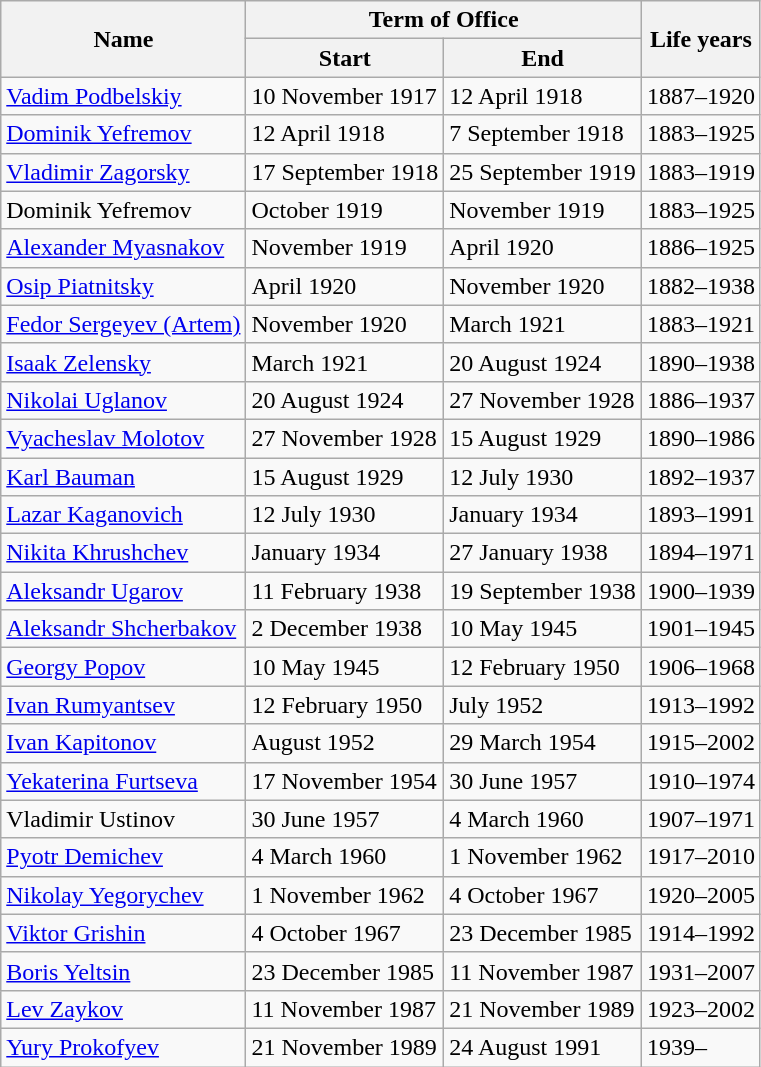<table class="wikitable">
<tr>
<th rowspan="2">Name</th>
<th colspan="2">Term of Office</th>
<th rowspan="2">Life years</th>
</tr>
<tr>
<th>Start</th>
<th>End</th>
</tr>
<tr>
<td><a href='#'>Vadim Podbelskiy</a></td>
<td>10 November 1917</td>
<td>12 April 1918</td>
<td>1887–1920</td>
</tr>
<tr>
<td><a href='#'>Dominik Yefremov</a></td>
<td>12 April 1918</td>
<td>7 September 1918</td>
<td>1883–1925</td>
</tr>
<tr>
<td><a href='#'>Vladimir Zagorsky</a></td>
<td>17 September 1918</td>
<td>25 September 1919</td>
<td>1883–1919</td>
</tr>
<tr>
<td>Dominik Yefremov</td>
<td>October 1919</td>
<td>November 1919</td>
<td>1883–1925</td>
</tr>
<tr>
<td><a href='#'>Alexander Myasnakov</a></td>
<td>November 1919</td>
<td>April 1920</td>
<td>1886–1925</td>
</tr>
<tr>
<td><a href='#'>Osip Piatnitsky</a></td>
<td>April 1920</td>
<td>November 1920</td>
<td>1882–1938</td>
</tr>
<tr>
<td><a href='#'>Fedor Sergeyev (Artem)</a></td>
<td>November 1920</td>
<td>March 1921</td>
<td>1883–1921</td>
</tr>
<tr>
<td><a href='#'>Isaak Zelensky</a></td>
<td>March 1921</td>
<td>20 August 1924</td>
<td>1890–1938</td>
</tr>
<tr>
<td><a href='#'>Nikolai Uglanov</a></td>
<td>20 August 1924</td>
<td>27 November 1928</td>
<td>1886–1937</td>
</tr>
<tr>
<td><a href='#'>Vyacheslav Molotov</a></td>
<td>27 November 1928</td>
<td>15 August 1929</td>
<td>1890–1986</td>
</tr>
<tr>
<td><a href='#'>Karl Bauman</a></td>
<td>15 August 1929</td>
<td>12 July 1930</td>
<td>1892–1937</td>
</tr>
<tr>
<td><a href='#'>Lazar Kaganovich</a></td>
<td>12 July 1930</td>
<td>January 1934</td>
<td>1893–1991</td>
</tr>
<tr>
<td><a href='#'>Nikita Khrushchev</a></td>
<td>January 1934</td>
<td>27 January 1938</td>
<td>1894–1971</td>
</tr>
<tr>
<td><a href='#'>Aleksandr Ugarov</a></td>
<td>11 February 1938</td>
<td>19 September 1938</td>
<td>1900–1939</td>
</tr>
<tr>
<td><a href='#'>Aleksandr Shcherbakov</a></td>
<td>2 December 1938</td>
<td>10 May 1945</td>
<td>1901–1945</td>
</tr>
<tr>
<td><a href='#'>Georgy Popov</a></td>
<td>10 May 1945</td>
<td>12 February 1950</td>
<td>1906–1968</td>
</tr>
<tr>
<td><a href='#'>Ivan Rumyantsev</a></td>
<td>12 February 1950</td>
<td>July 1952</td>
<td>1913–1992</td>
</tr>
<tr>
<td><a href='#'>Ivan Kapitonov</a></td>
<td>August 1952</td>
<td>29 March 1954</td>
<td>1915–2002</td>
</tr>
<tr>
<td><a href='#'>Yekaterina Furtseva</a></td>
<td>17 November 1954</td>
<td>30 June 1957</td>
<td>1910–1974</td>
</tr>
<tr>
<td>Vladimir Ustinov</td>
<td>30 June 1957</td>
<td>4 March 1960</td>
<td>1907–1971</td>
</tr>
<tr>
<td><a href='#'>Pyotr Demichev</a></td>
<td>4 March 1960</td>
<td>1 November 1962</td>
<td>1917–2010</td>
</tr>
<tr>
<td><a href='#'>Nikolay Yegorychev</a></td>
<td>1 November 1962</td>
<td>4 October 1967</td>
<td>1920–2005</td>
</tr>
<tr>
<td><a href='#'>Viktor Grishin</a></td>
<td>4 October 1967</td>
<td>23 December 1985</td>
<td>1914–1992</td>
</tr>
<tr>
<td><a href='#'>Boris Yeltsin</a></td>
<td>23 December 1985</td>
<td>11 November 1987</td>
<td>1931–2007</td>
</tr>
<tr>
<td><a href='#'>Lev Zaykov</a></td>
<td>11 November 1987</td>
<td>21 November 1989</td>
<td>1923–2002</td>
</tr>
<tr>
<td><a href='#'>Yury Prokofyev</a></td>
<td>21 November 1989</td>
<td>24 August 1991</td>
<td>1939–</td>
</tr>
</table>
